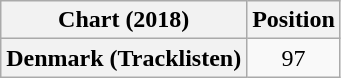<table class="wikitable plainrowheaders" style="text-align:center">
<tr>
<th scope="col">Chart (2018)</th>
<th scope="col">Position</th>
</tr>
<tr>
<th scope="row">Denmark (Tracklisten)</th>
<td>97</td>
</tr>
</table>
